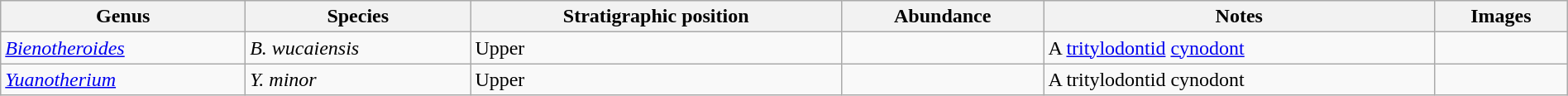<table class="wikitable" align="center" width="100%">
<tr>
<th>Genus</th>
<th>Species</th>
<th>Stratigraphic position</th>
<th>Abundance</th>
<th>Notes</th>
<th>Images</th>
</tr>
<tr>
<td><em><a href='#'>Bienotheroides</a></em></td>
<td><em>B. wucaiensis</em></td>
<td>Upper</td>
<td></td>
<td>A <a href='#'>tritylodontid</a> <a href='#'>cynodont</a></td>
<td></td>
</tr>
<tr>
<td><em><a href='#'>Yuanotherium</a></em></td>
<td><em>Y. minor</em></td>
<td>Upper</td>
<td></td>
<td>A tritylodontid cynodont</td>
<td></td>
</tr>
</table>
